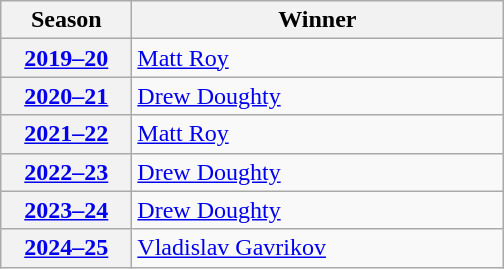<table class="wikitable">
<tr>
<th scope="col" style="width:5em">Season</th>
<th scope="col" style="width:15em">Winner</th>
</tr>
<tr>
<th scope="row"><a href='#'>2019–20</a></th>
<td><a href='#'>Matt Roy</a></td>
</tr>
<tr>
<th scope="row"><a href='#'>2020–21</a></th>
<td><a href='#'>Drew Doughty</a></td>
</tr>
<tr>
<th scope="row"><a href='#'>2021–22</a></th>
<td><a href='#'>Matt Roy</a></td>
</tr>
<tr>
<th scope="row"><a href='#'>2022–23</a></th>
<td><a href='#'>Drew Doughty</a></td>
</tr>
<tr>
<th scope="row"><a href='#'>2023–24</a></th>
<td><a href='#'>Drew Doughty</a></td>
</tr>
<tr>
<th scope="row"><a href='#'>2024–25</a></th>
<td><a href='#'>Vladislav Gavrikov</a></td>
</tr>
</table>
